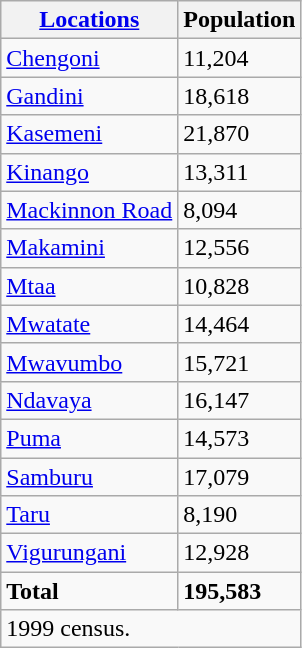<table class="wikitable">
<tr>
<th><a href='#'>Locations</a></th>
<th>Population</th>
</tr>
<tr>
<td><a href='#'>Chengoni</a></td>
<td>11,204</td>
</tr>
<tr>
<td><a href='#'>Gandini</a></td>
<td>18,618</td>
</tr>
<tr>
<td><a href='#'>Kasemeni</a></td>
<td>21,870</td>
</tr>
<tr>
<td><a href='#'>Kinango</a></td>
<td>13,311</td>
</tr>
<tr>
<td><a href='#'>Mackinnon Road</a></td>
<td>8,094</td>
</tr>
<tr>
<td><a href='#'>Makamini</a></td>
<td>12,556</td>
</tr>
<tr>
<td><a href='#'>Mtaa</a></td>
<td>10,828</td>
</tr>
<tr>
<td><a href='#'>Mwatate</a></td>
<td>14,464</td>
</tr>
<tr>
<td><a href='#'>Mwavumbo</a></td>
<td>15,721</td>
</tr>
<tr>
<td><a href='#'>Ndavaya</a></td>
<td>16,147</td>
</tr>
<tr>
<td><a href='#'>Puma</a></td>
<td>14,573</td>
</tr>
<tr>
<td><a href='#'>Samburu</a></td>
<td>17,079</td>
</tr>
<tr>
<td><a href='#'>Taru</a></td>
<td>8,190</td>
</tr>
<tr>
<td><a href='#'>Vigurungani</a></td>
<td>12,928</td>
</tr>
<tr>
<td><strong>Total</strong></td>
<td><strong>195,583</strong></td>
</tr>
<tr>
<td colspan="2">1999 census.</td>
</tr>
</table>
